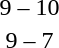<table style="text-align:center">
<tr>
<th width=200></th>
<th width=100></th>
<th width=200></th>
</tr>
<tr>
<td align=right></td>
<td>9 – 10</td>
<td align=left><strong></strong></td>
</tr>
<tr>
<td align=right><strong></strong></td>
<td>9 – 7</td>
<td align=left></td>
</tr>
</table>
